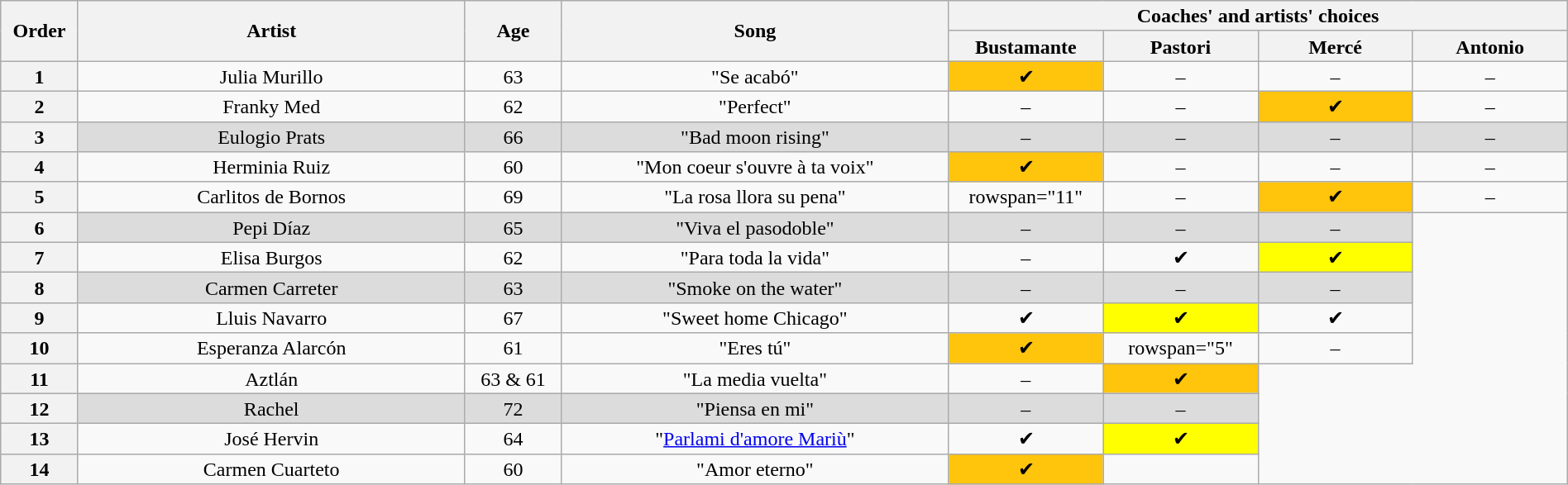<table class="wikitable" style="text-align:center; line-height:17px; width:100%">
<tr>
<th rowspan="2" width="04%" scope="col">Order</th>
<th rowspan="2" width="20%" scope="col">Artist</th>
<th rowspan="2" width="05%" scope="col">Age</th>
<th rowspan="2" width="20%" scope="col">Song</th>
<th colspan="4" width="28%" scope="col">Coaches' and artists' choices</th>
</tr>
<tr>
<th style="width:08%">Bustamante</th>
<th style="width:08%">Pastori</th>
<th style="width:08%">Mercé</th>
<th style="width:08%">Antonio</th>
</tr>
<tr>
<th>1</th>
<td>Julia Murillo</td>
<td>63</td>
<td>"Se acabó"</td>
<td style="background:#ffc40c">✔</td>
<td>–</td>
<td>–</td>
<td>–</td>
</tr>
<tr>
<th>2</th>
<td>Franky Med</td>
<td>62</td>
<td>"Perfect"</td>
<td>–</td>
<td>–</td>
<td style="background:#ffc40c">✔</td>
<td>–</td>
</tr>
<tr bgcolor="#dcdcdc">
<th>3</th>
<td>Eulogio Prats</td>
<td>66</td>
<td>"Bad moon rising"</td>
<td>–</td>
<td>–</td>
<td>–</td>
<td>–</td>
</tr>
<tr>
<th>4</th>
<td>Herminia Ruiz</td>
<td>60</td>
<td>"Mon coeur s'ouvre à ta voix"</td>
<td style="background:#ffc40c">✔</td>
<td>–</td>
<td>–</td>
<td>–</td>
</tr>
<tr>
<th>5</th>
<td>Carlitos de Bornos</td>
<td>69</td>
<td>"La rosa llora su pena"</td>
<td>rowspan="11" </td>
<td>–</td>
<td style="background:#ffc40c">✔</td>
<td>–</td>
</tr>
<tr bgcolor="#dcdcdc">
<th>6</th>
<td>Pepi Díaz</td>
<td>65</td>
<td>"Viva el pasodoble"</td>
<td>–</td>
<td>–</td>
<td>–</td>
</tr>
<tr>
<th>7</th>
<td>Elisa Burgos</td>
<td>62</td>
<td>"Para toda la vida"</td>
<td>–</td>
<td>✔</td>
<td style="background:yellow">✔</td>
</tr>
<tr bgcolor="#dcdcdc">
<th>8</th>
<td>Carmen Carreter</td>
<td>63</td>
<td>"Smoke on the water"</td>
<td>–</td>
<td>–</td>
<td>–</td>
</tr>
<tr>
<th>9</th>
<td>Lluis Navarro</td>
<td>67</td>
<td>"Sweet home Chicago"</td>
<td>✔</td>
<td style="background:yellow">✔</td>
<td>✔</td>
</tr>
<tr>
<th>10</th>
<td>Esperanza Alarcón</td>
<td>61</td>
<td>"Eres tú"</td>
<td style="background:#ffc40c">✔</td>
<td>rowspan="5" </td>
<td>–</td>
</tr>
<tr>
<th>11</th>
<td>Aztlán</td>
<td>63 & 61</td>
<td>"La media vuelta"</td>
<td>–</td>
<td style="background:#ffc40c">✔</td>
</tr>
<tr bgcolor="#dcdcdc">
<th>12</th>
<td>Rachel</td>
<td>72</td>
<td>"Piensa en mi"</td>
<td>–</td>
<td>–</td>
</tr>
<tr>
<th>13</th>
<td>José Hervin</td>
<td>64</td>
<td>"<a href='#'>Parlami d'amore Mariù</a>"</td>
<td>✔</td>
<td style="background:yellow">✔</td>
</tr>
<tr>
<th>14</th>
<td>Carmen Cuarteto</td>
<td>60</td>
<td>"Amor eterno"</td>
<td style="background:#ffc40c">✔</td>
<td></td>
</tr>
</table>
